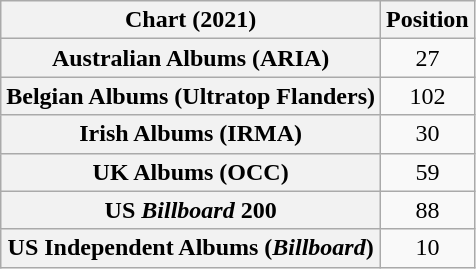<table class="wikitable sortable plainrowheaders" style="text-align:center">
<tr>
<th scope="col">Chart (2021)</th>
<th scope="col">Position</th>
</tr>
<tr>
<th scope="row">Australian Albums (ARIA)</th>
<td>27</td>
</tr>
<tr>
<th scope="row">Belgian Albums (Ultratop Flanders)</th>
<td>102</td>
</tr>
<tr>
<th scope="row">Irish Albums (IRMA)</th>
<td>30</td>
</tr>
<tr>
<th scope="row">UK Albums (OCC)</th>
<td>59</td>
</tr>
<tr>
<th scope="row">US <em>Billboard</em> 200</th>
<td>88</td>
</tr>
<tr>
<th scope="row">US Independent Albums (<em>Billboard</em>)</th>
<td>10</td>
</tr>
</table>
